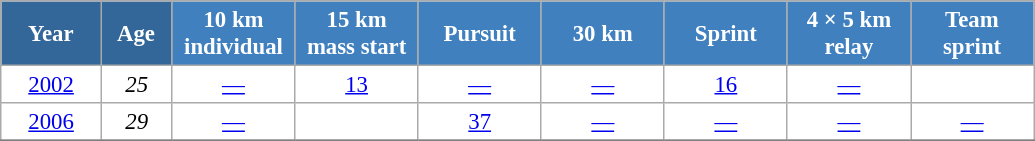<table class="wikitable" style="font-size:95%; text-align:center; border:grey solid 1px; border-collapse:collapse; background:#ffffff;">
<tr>
<th style="background-color:#369; color:white; width:60px;"> Year </th>
<th style="background-color:#369; color:white; width:40px;"> Age </th>
<th style="background-color:#4180be; color:white; width:75px;"> 10 km <br> individual </th>
<th style="background-color:#4180be; color:white; width:75px;"> 15 km <br> mass start </th>
<th style="background-color:#4180be; color:white; width:75px;"> Pursuit </th>
<th style="background-color:#4180be; color:white; width:75px;"> 30 km </th>
<th style="background-color:#4180be; color:white; width:75px;"> Sprint </th>
<th style="background-color:#4180be; color:white; width:75px;"> 4 × 5 km <br> relay </th>
<th style="background-color:#4180be; color:white; width:75px;"> Team <br> sprint </th>
</tr>
<tr>
<td><a href='#'>2002</a></td>
<td><em>25</em></td>
<td><a href='#'>—</a></td>
<td><a href='#'>13</a></td>
<td><a href='#'>—</a></td>
<td><a href='#'>—</a></td>
<td><a href='#'>16</a></td>
<td><a href='#'>—</a></td>
<td></td>
</tr>
<tr>
<td><a href='#'>2006</a></td>
<td><em>29</em></td>
<td><a href='#'>—</a></td>
<td></td>
<td><a href='#'>37</a></td>
<td><a href='#'>—</a></td>
<td><a href='#'>—</a></td>
<td><a href='#'>—</a></td>
<td><a href='#'>—</a></td>
</tr>
<tr>
</tr>
</table>
